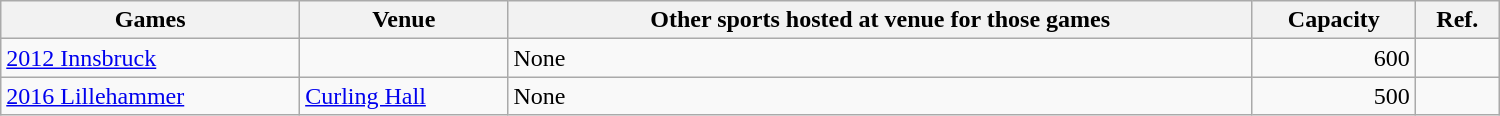<table class="wikitable sortable" width="1000px">
<tr>
<th>Games</th>
<th>Venue</th>
<th>Other sports hosted at venue for those games</th>
<th>Capacity</th>
<th>Ref.</th>
</tr>
<tr>
<td><a href='#'>2012 Innsbruck</a></td>
<td></td>
<td>None</td>
<td align="right">600</td>
<td align="center"></td>
</tr>
<tr>
<td><a href='#'>2016 Lillehammer</a></td>
<td><a href='#'>Curling Hall</a></td>
<td>None</td>
<td align="right">500</td>
<td align="center"></td>
</tr>
</table>
